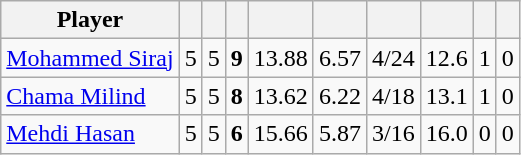<table class="wikitable sortable" style="text-align: center;">
<tr>
<th class="unsortable">Player</th>
<th></th>
<th></th>
<th></th>
<th></th>
<th></th>
<th></th>
<th></th>
<th></th>
<th></th>
</tr>
<tr>
<td style="text-align:left"><a href='#'>Mohammed Siraj</a></td>
<td style="text-align:left">5</td>
<td>5</td>
<td><strong>9</strong></td>
<td>13.88</td>
<td>6.57</td>
<td>4/24</td>
<td>12.6</td>
<td>1</td>
<td>0</td>
</tr>
<tr>
<td style="text-align:left"><a href='#'>Chama Milind</a></td>
<td style="text-align:left">5</td>
<td>5</td>
<td><strong>8</strong></td>
<td>13.62</td>
<td>6.22</td>
<td>4/18</td>
<td>13.1</td>
<td>1</td>
<td>0</td>
</tr>
<tr>
<td style="text-align:left"><a href='#'>Mehdi Hasan</a></td>
<td style="text-align:left">5</td>
<td>5</td>
<td><strong>6</strong></td>
<td>15.66</td>
<td>5.87</td>
<td>3/16</td>
<td>16.0</td>
<td>0</td>
<td>0</td>
</tr>
</table>
